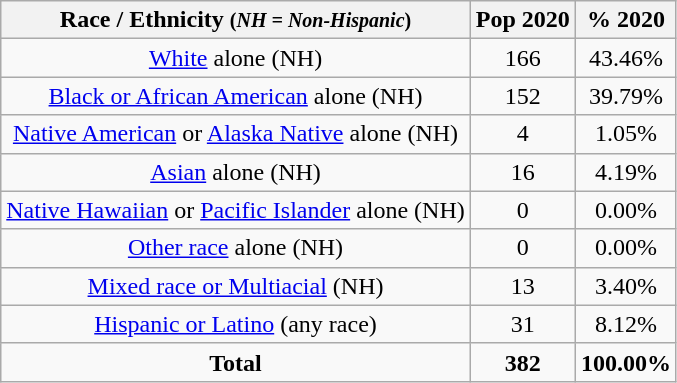<table class="wikitable"style="text-align:center;">
<tr>
<th>Race / Ethnicity <small>(<em>NH = Non-Hispanic</em>)</small></th>
<th>Pop 2020</th>
<th>% 2020</th>
</tr>
<tr>
<td><a href='#'>White</a> alone (NH)</td>
<td>166</td>
<td>43.46%</td>
</tr>
<tr>
<td><a href='#'>Black or African American</a> alone (NH)</td>
<td>152</td>
<td>39.79%</td>
</tr>
<tr>
<td><a href='#'>Native American</a> or <a href='#'>Alaska Native</a> alone (NH)</td>
<td>4</td>
<td>1.05%</td>
</tr>
<tr>
<td><a href='#'>Asian</a> alone (NH)</td>
<td>16</td>
<td>4.19%</td>
</tr>
<tr>
<td><a href='#'>Native Hawaiian</a> or <a href='#'>Pacific Islander</a> alone (NH)</td>
<td>0</td>
<td>0.00%</td>
</tr>
<tr>
<td><a href='#'>Other race</a> alone (NH)</td>
<td>0</td>
<td>0.00%</td>
</tr>
<tr>
<td><a href='#'>Mixed race or Multiacial</a> (NH)</td>
<td>13</td>
<td>3.40%</td>
</tr>
<tr>
<td><a href='#'>Hispanic or Latino</a> (any race)</td>
<td>31</td>
<td>8.12%</td>
</tr>
<tr>
<td><strong>Total</strong></td>
<td><strong>382</strong></td>
<td><strong>100.00%</strong></td>
</tr>
</table>
